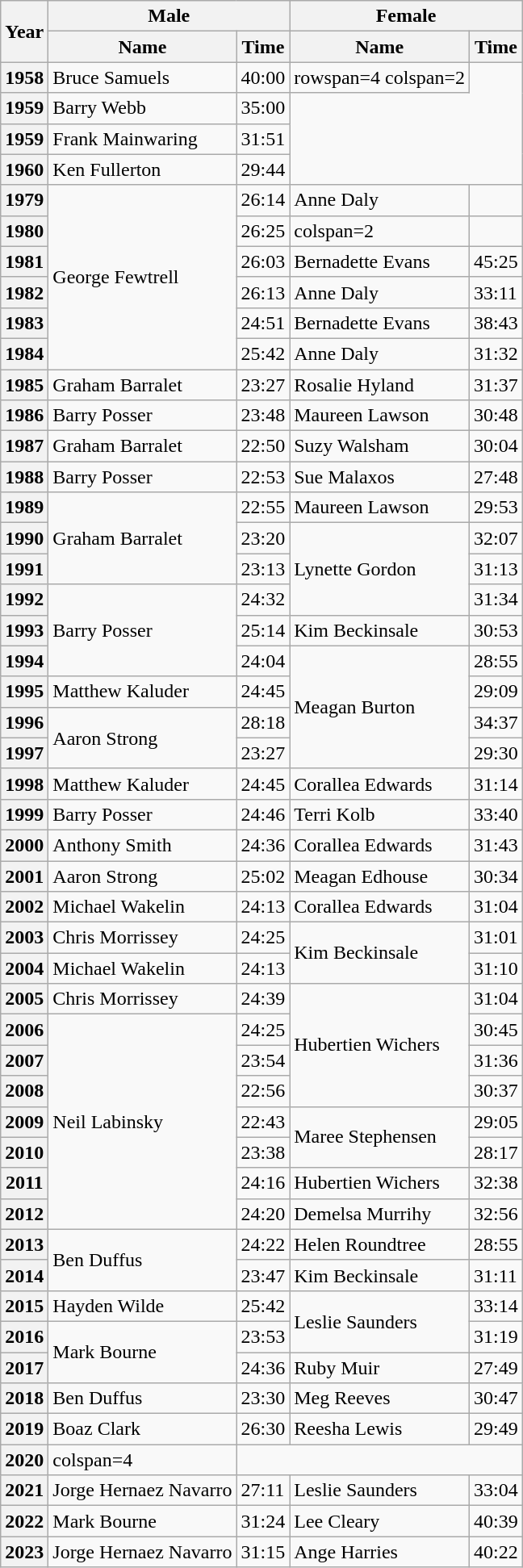<table class="wikitable sortable">
<tr>
<th rowspan=2>Year</th>
<th colspan=2>Male</th>
<th colspan=2>Female</th>
</tr>
<tr>
<th>Name</th>
<th>Time</th>
<th>Name</th>
<th>Time</th>
</tr>
<tr>
<th>1958</th>
<td>Bruce Samuels</td>
<td>40:00</td>
<td>rowspan=4 colspan=2 </td>
</tr>
<tr>
<th>1959</th>
<td>Barry Webb</td>
<td>35:00</td>
</tr>
<tr>
<th>1959</th>
<td>Frank Mainwaring</td>
<td>31:51</td>
</tr>
<tr>
<th>1960</th>
<td>Ken Fullerton</td>
<td>29:44</td>
</tr>
<tr>
<th>1979</th>
<td rowspan=6>George Fewtrell</td>
<td>26:14</td>
<td>Anne Daly</td>
<td></td>
</tr>
<tr>
<th>1980</th>
<td>26:25</td>
<td>colspan=2 </td>
</tr>
<tr>
<th>1981</th>
<td>26:03</td>
<td>Bernadette Evans</td>
<td>45:25</td>
</tr>
<tr>
<th>1982</th>
<td>26:13</td>
<td>Anne Daly</td>
<td>33:11</td>
</tr>
<tr>
<th>1983</th>
<td>24:51</td>
<td>Bernadette Evans</td>
<td>38:43</td>
</tr>
<tr>
<th>1984</th>
<td>25:42</td>
<td>Anne Daly</td>
<td>31:32</td>
</tr>
<tr>
<th>1985</th>
<td>Graham Barralet</td>
<td>23:27</td>
<td>Rosalie Hyland</td>
<td>31:37</td>
</tr>
<tr>
<th>1986</th>
<td>Barry Posser</td>
<td>23:48</td>
<td>Maureen Lawson</td>
<td>30:48</td>
</tr>
<tr>
<th>1987</th>
<td>Graham Barralet</td>
<td>22:50</td>
<td>Suzy Walsham</td>
<td>30:04</td>
</tr>
<tr>
<th>1988</th>
<td>Barry Posser</td>
<td>22:53</td>
<td>Sue Malaxos</td>
<td>27:48</td>
</tr>
<tr>
<th>1989</th>
<td rowspan=3>Graham Barralet</td>
<td>22:55</td>
<td>Maureen Lawson</td>
<td>29:53</td>
</tr>
<tr>
<th>1990</th>
<td>23:20</td>
<td rowspan=3>Lynette Gordon</td>
<td>32:07</td>
</tr>
<tr>
<th>1991</th>
<td>23:13</td>
<td>31:13</td>
</tr>
<tr>
<th>1992</th>
<td rowspan=3>Barry Posser</td>
<td>24:32</td>
<td>31:34</td>
</tr>
<tr>
<th>1993</th>
<td>25:14</td>
<td>Kim Beckinsale</td>
<td>30:53</td>
</tr>
<tr>
<th>1994</th>
<td>24:04</td>
<td rowspan=4>Meagan Burton</td>
<td>28:55</td>
</tr>
<tr>
<th>1995</th>
<td>Matthew Kaluder</td>
<td>24:45</td>
<td>29:09</td>
</tr>
<tr>
<th>1996</th>
<td rowspan=2>Aaron Strong</td>
<td>28:18</td>
<td>34:37</td>
</tr>
<tr>
<th>1997</th>
<td>23:27</td>
<td>29:30</td>
</tr>
<tr>
<th>1998</th>
<td>Matthew Kaluder</td>
<td>24:45</td>
<td>Corallea Edwards</td>
<td>31:14</td>
</tr>
<tr>
<th>1999</th>
<td>Barry Posser</td>
<td>24:46</td>
<td>Terri Kolb</td>
<td>33:40</td>
</tr>
<tr>
<th>2000</th>
<td>Anthony Smith</td>
<td>24:36</td>
<td>Corallea Edwards</td>
<td>31:43</td>
</tr>
<tr>
<th>2001</th>
<td>Aaron Strong</td>
<td>25:02</td>
<td>Meagan Edhouse</td>
<td>30:34</td>
</tr>
<tr>
<th>2002</th>
<td>Michael Wakelin</td>
<td>24:13</td>
<td>Corallea Edwards</td>
<td>31:04</td>
</tr>
<tr>
<th>2003</th>
<td>Chris Morrissey</td>
<td>24:25</td>
<td rowspan=2>Kim Beckinsale</td>
<td>31:01</td>
</tr>
<tr>
<th>2004</th>
<td>Michael Wakelin</td>
<td>24:13</td>
<td>31:10</td>
</tr>
<tr>
<th>2005</th>
<td>Chris Morrissey</td>
<td>24:39</td>
<td rowspan=4>Hubertien Wichers</td>
<td>31:04</td>
</tr>
<tr>
<th>2006</th>
<td rowspan=7>Neil Labinsky</td>
<td>24:25</td>
<td>30:45</td>
</tr>
<tr>
<th>2007</th>
<td>23:54</td>
<td>31:36</td>
</tr>
<tr>
<th>2008</th>
<td>22:56</td>
<td>30:37</td>
</tr>
<tr>
<th>2009</th>
<td>22:43</td>
<td rowspan=2>Maree Stephensen</td>
<td>29:05</td>
</tr>
<tr>
<th>2010</th>
<td>23:38</td>
<td>28:17</td>
</tr>
<tr>
<th>2011</th>
<td>24:16</td>
<td>Hubertien Wichers</td>
<td>32:38</td>
</tr>
<tr>
<th>2012</th>
<td>24:20</td>
<td>Demelsa Murrihy</td>
<td>32:56</td>
</tr>
<tr>
<th>2013</th>
<td rowspan=2>Ben Duffus</td>
<td>24:22</td>
<td>Helen Roundtree</td>
<td>28:55</td>
</tr>
<tr>
<th>2014</th>
<td>23:47</td>
<td>Kim Beckinsale</td>
<td>31:11</td>
</tr>
<tr>
<th>2015</th>
<td>Hayden Wilde</td>
<td>25:42</td>
<td rowspan=2>Leslie Saunders</td>
<td>33:14</td>
</tr>
<tr>
<th>2016</th>
<td rowspan=2>Mark Bourne</td>
<td>23:53</td>
<td>31:19</td>
</tr>
<tr>
<th>2017</th>
<td>24:36</td>
<td>Ruby Muir</td>
<td>27:49</td>
</tr>
<tr>
<th>2018</th>
<td>Ben Duffus</td>
<td>23:30</td>
<td>Meg Reeves</td>
<td>30:47</td>
</tr>
<tr>
<th>2019</th>
<td>Boaz Clark</td>
<td>26:30</td>
<td>Reesha Lewis</td>
<td>29:49</td>
</tr>
<tr>
<th>2020</th>
<td>colspan=4 </td>
</tr>
<tr>
<th>2021</th>
<td>Jorge Hernaez Navarro</td>
<td>27:11</td>
<td>Leslie Saunders</td>
<td>33:04</td>
</tr>
<tr>
<th>2022</th>
<td>Mark Bourne</td>
<td>31:24</td>
<td>Lee Cleary</td>
<td>40:39</td>
</tr>
<tr>
<th>2023</th>
<td>Jorge Hernaez Navarro</td>
<td>31:15</td>
<td>Ange Harries</td>
<td>40:22</td>
</tr>
</table>
